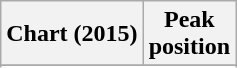<table class="wikitable sortable">
<tr>
<th align="left">Chart (2015)</th>
<th align="center">Peak<br>position</th>
</tr>
<tr>
</tr>
<tr>
</tr>
<tr>
</tr>
</table>
